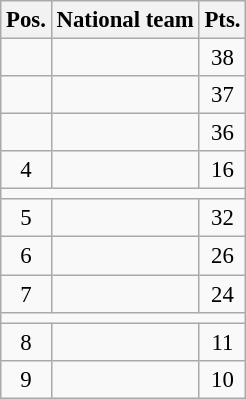<table class=wikitable style="font-size: 95%">
<tr>
<th>Pos.</th>
<th>National team</th>
<th>Pts.</th>
</tr>
<tr align=center>
<td></td>
<td align=left></td>
<td>38</td>
</tr>
<tr align=center>
<td></td>
<td align=left></td>
<td>37</td>
</tr>
<tr align=center>
<td></td>
<td align=left></td>
<td>36</td>
</tr>
<tr align=center>
<td>4</td>
<td align=left></td>
<td>16</td>
</tr>
<tr>
<td colspan=3 ></td>
</tr>
<tr align=center>
<td>5</td>
<td align=left></td>
<td>32</td>
</tr>
<tr align=center>
<td>6</td>
<td align=left></td>
<td>26</td>
</tr>
<tr align=center>
<td>7</td>
<td align=left></td>
<td>24</td>
</tr>
<tr>
<td colspan=3 ></td>
</tr>
<tr align=center>
<td>8</td>
<td align=left></td>
<td>11</td>
</tr>
<tr align=center>
<td>9</td>
<td align=left></td>
<td>10</td>
</tr>
</table>
